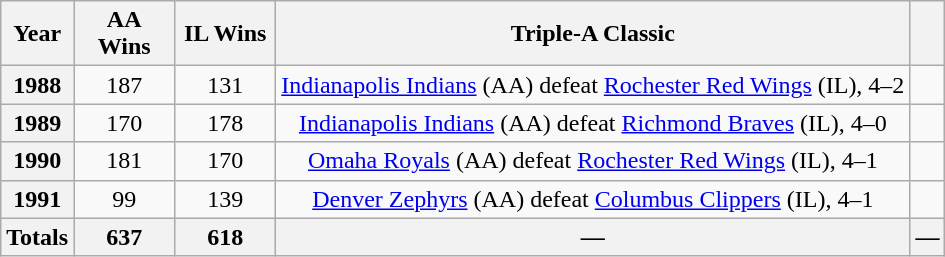<table class="sortable wikitable plainrowheaders" style="text-align:center;">
<tr>
<th scope="col">Year</th>
<th scope="col" width="60px">AA Wins</th>
<th scope="col" width="60px">IL Wins</th>
<th scope="col">Triple-A Classic</th>
<th scope="col" class="unsortable"></th>
</tr>
<tr>
<th scope="row" style="text-align:center">1988</th>
<td>187</td>
<td>131</td>
<td><a href='#'>Indianapolis Indians</a> (AA) defeat <a href='#'>Rochester Red Wings</a> (IL), 4–2</td>
<td></td>
</tr>
<tr>
<th scope="row" style="text-align:center">1989</th>
<td>170</td>
<td>178</td>
<td><a href='#'>Indianapolis Indians</a> (AA) defeat <a href='#'>Richmond Braves</a> (IL), 4–0</td>
<td></td>
</tr>
<tr>
<th scope="row" style="text-align:center">1990</th>
<td>181</td>
<td>170</td>
<td><a href='#'>Omaha Royals</a> (AA) defeat <a href='#'>Rochester Red Wings</a> (IL), 4–1</td>
<td></td>
</tr>
<tr>
<th scope="row" style="text-align:center">1991</th>
<td>99</td>
<td>139</td>
<td><a href='#'>Denver Zephyrs</a> (AA) defeat <a href='#'>Columbus Clippers</a> (IL), 4–1</td>
<td></td>
</tr>
<tr class="sortbottom">
<th scope="row" style="text-align:center"><strong>Totals</strong></th>
<th>637</th>
<th>618</th>
<th>—</th>
<th>—</th>
</tr>
</table>
